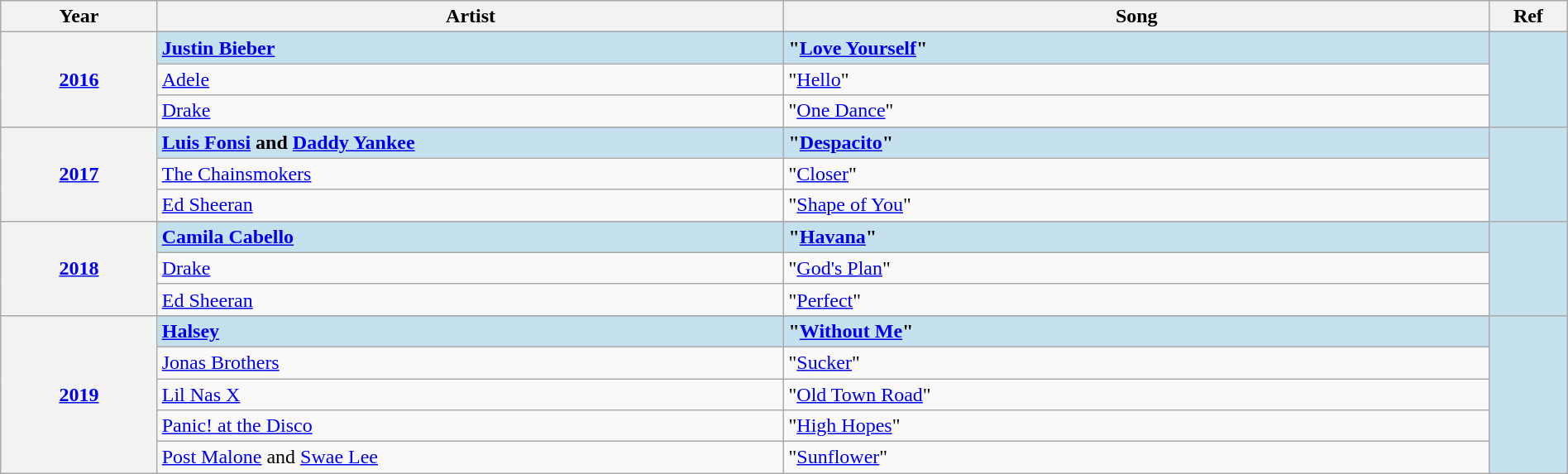<table class="wikitable" width="100%">
<tr>
<th width="10%">Year</th>
<th width="40%">Artist</th>
<th width="45%">Song</th>
<th width="5%">Ref</th>
</tr>
<tr>
<th rowspan="4" align="center"><a href='#'>2016<br></a></th>
</tr>
<tr style="background:#c5e1f0">
<td><strong><a href='#'>Justin Bieber</a></strong></td>
<td><strong>"<a href='#'>Love Yourself</a>"</strong></td>
<td rowspan="4" align="center"></td>
</tr>
<tr>
<td><a href='#'>Adele</a></td>
<td>"<a href='#'>Hello</a>"</td>
</tr>
<tr>
<td><a href='#'>Drake</a> </td>
<td>"<a href='#'>One Dance</a>"</td>
</tr>
<tr>
<th rowspan="4" align="center"><a href='#'>2017<br></a></th>
</tr>
<tr style="background:#c5e1f0">
<td><strong><a href='#'>Luis Fonsi</a> and <a href='#'>Daddy Yankee</a> </strong></td>
<td><strong>"<a href='#'>Despacito</a>"</strong></td>
<td rowspan="4" align="center"></td>
</tr>
<tr>
<td><a href='#'>The Chainsmokers</a> </td>
<td>"<a href='#'>Closer</a>"</td>
</tr>
<tr>
<td><a href='#'>Ed Sheeran</a></td>
<td>"<a href='#'>Shape of You</a>"</td>
</tr>
<tr>
<th rowspan="4" align="center"><a href='#'>2018<br></a></th>
</tr>
<tr style="background:#c5e1f0">
<td><strong><a href='#'>Camila Cabello</a> </strong></td>
<td><strong>"<a href='#'>Havana</a>"</strong></td>
<td rowspan="4" align="center"></td>
</tr>
<tr>
<td><a href='#'>Drake</a></td>
<td>"<a href='#'>God's Plan</a>"</td>
</tr>
<tr>
<td><a href='#'>Ed Sheeran</a></td>
<td>"<a href='#'>Perfect</a>"</td>
</tr>
<tr>
<th rowspan="6" align="center"><a href='#'>2019<br></a></th>
</tr>
<tr style="background:#c5e1f0">
<td><strong><a href='#'>Halsey</a></strong></td>
<td><strong>"<a href='#'>Without Me</a>"</strong></td>
<td rowspan="6" align="center"></td>
</tr>
<tr>
<td><a href='#'>Jonas Brothers</a></td>
<td>"<a href='#'>Sucker</a>"</td>
</tr>
<tr>
<td><a href='#'>Lil Nas X</a> </td>
<td>"<a href='#'>Old Town Road</a>"</td>
</tr>
<tr>
<td><a href='#'>Panic! at the Disco</a></td>
<td>"<a href='#'>High Hopes</a>"</td>
</tr>
<tr>
<td><a href='#'>Post Malone</a> and <a href='#'>Swae Lee</a></td>
<td>"<a href='#'>Sunflower</a>"</td>
</tr>
</table>
